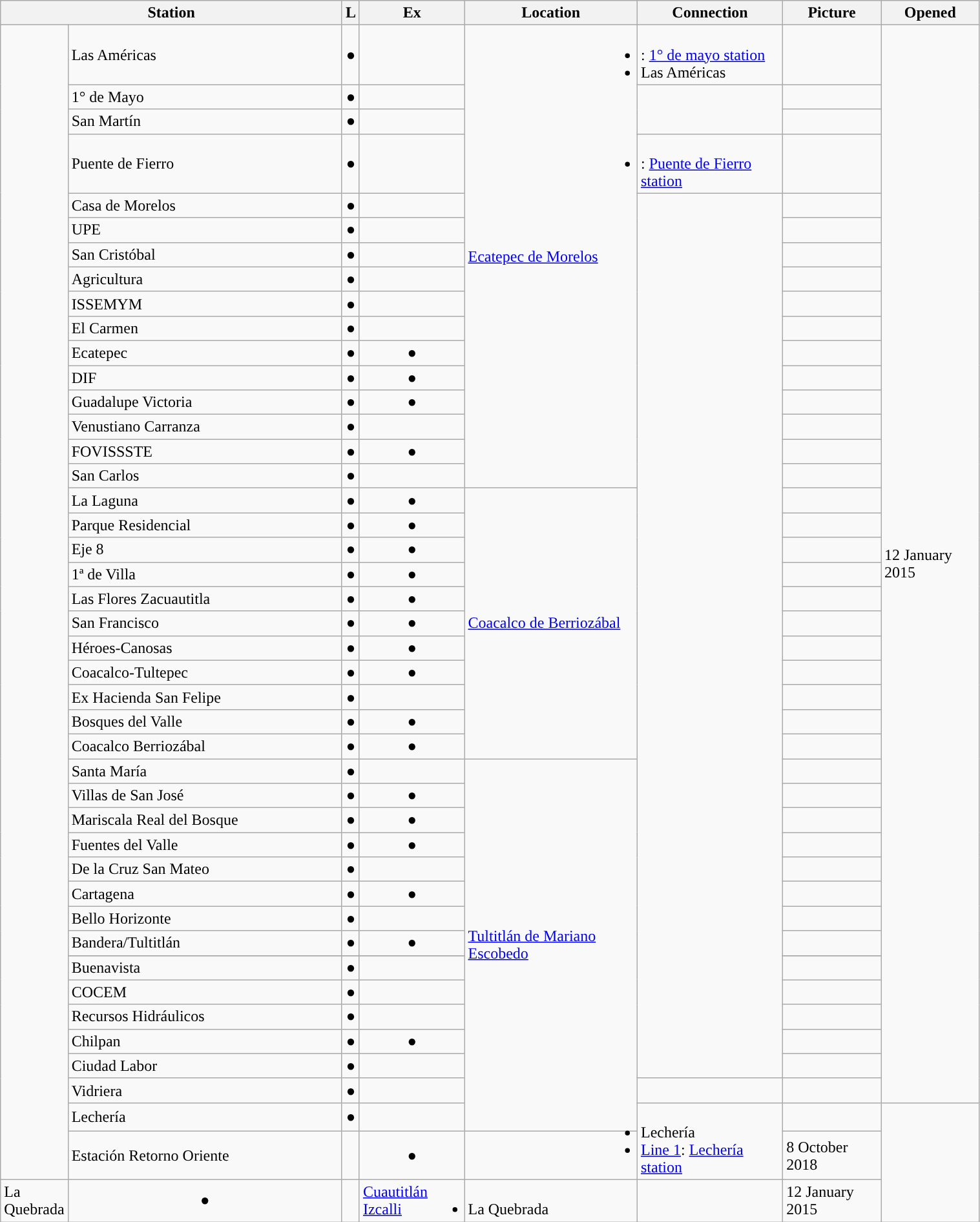<table width="80%"  class="wikitable">
<tr>
<th colspan="2" align="center" width="30%">Station</th>
<th align="center">L</th>
<th align="center">Ex</th>
<th align="center">Location</th>
<th align="center">Connection</th>
<th align="center">Picture</th>
<th align="center">Opened</th>
</tr>
<tr>
<td rowspan="44" width="2%"> </td>
<td> Las Américas  </td>
<td align="center">●</td>
<td align="center"></td>
<td rowspan="16"><a href='#'>Ecatepec de Morelos</a></td>
<td><br><li> : <a href='#'>1° de mayo station</a>
<li> Las Américas</li></td>
<td></td>
<td rowspan="42">12 January 2015</td>
</tr>
<tr>
<td> 1° de Mayo  </td>
<td align="center">●</td>
<td align="center"></td>
<td rowspan="2"></td>
<td></td>
</tr>
<tr>
<td> San Martín  </td>
<td align="center">●</td>
<td align="center"></td>
<td></td>
</tr>
<tr>
<td> Puente de Fierro  </td>
<td align="center">●</td>
<td align="center"></td>
<td><br><li> : <a href='#'>Puente de Fierro station</a></td>
<td></td>
</tr>
<tr>
<td> Casa de Morelos  </td>
<td align="center">●</td>
<td align="center"></td>
<td rowspan="37"></td>
<td></td>
</tr>
<tr>
<td> UPE  </td>
<td align="center">●</td>
<td align="center"></td>
<td></td>
</tr>
<tr>
<td> San Cristóbal  </td>
<td align="center">●</td>
<td align="center"></td>
<td></td>
</tr>
<tr>
<td> Agricultura  </td>
<td align="center">●</td>
<td align="center"></td>
<td></td>
</tr>
<tr>
<td> ISSEMYM  </td>
<td align="center">●</td>
<td align="center"></td>
<td></td>
</tr>
<tr>
<td> El Carmen  </td>
<td align="center">●</td>
<td align="center"></td>
<td></td>
</tr>
<tr>
<td> Ecatepec  </td>
<td align="center">●</td>
<td align="center">●</td>
<td></td>
</tr>
<tr>
<td> DIF  </td>
<td align="center">●</td>
<td align="center">●</td>
<td></td>
</tr>
<tr>
<td> Guadalupe Victoria  </td>
<td align="center">●</td>
<td align="center">●</td>
<td></td>
</tr>
<tr>
<td> Venustiano Carranza  </td>
<td align="center">●</td>
<td align="center"></td>
<td></td>
</tr>
<tr>
<td> FOVISSSTE  </td>
<td align="center">●</td>
<td align="center">●</td>
<td></td>
</tr>
<tr>
<td> San Carlos  </td>
<td align="center">●</td>
<td align="center"></td>
<td></td>
</tr>
<tr>
<td> La Laguna  </td>
<td align="center">●</td>
<td align="center">●</td>
<td rowspan="11"><a href='#'>Coacalco de Berriozábal</a></td>
<td></td>
</tr>
<tr>
<td> Parque Residencial  </td>
<td align="center">●</td>
<td align="center">●</td>
<td></td>
</tr>
<tr>
<td> Eje 8  </td>
<td align="center">●</td>
<td align="center">●</td>
<td></td>
</tr>
<tr>
<td> 1ª de Villa  </td>
<td align="center">●</td>
<td align="center">●</td>
<td></td>
</tr>
<tr>
<td> Las Flores Zacuautitla  </td>
<td align="center">●</td>
<td align="center">●</td>
<td></td>
</tr>
<tr>
<td> San Francisco  </td>
<td align="center">●</td>
<td align="center">●</td>
<td></td>
</tr>
<tr>
<td> Héroes-Canosas  </td>
<td align="center">●</td>
<td align="center">●</td>
<td></td>
</tr>
<tr>
<td> Coacalco-Tultepec  </td>
<td align="center">●</td>
<td align="center">●</td>
<td></td>
</tr>
<tr>
<td> Ex Hacienda San Felipe  </td>
<td align="center">●</td>
<td align="center"></td>
<td></td>
</tr>
<tr>
<td> Bosques del Valle  </td>
<td align="center">●</td>
<td align="center">●</td>
<td></td>
</tr>
<tr>
<td> Coacalco Berriozábal  </td>
<td align="center">●</td>
<td align="center">●</td>
<td></td>
</tr>
<tr>
<td> Santa María  </td>
<td align="center">●</td>
<td align="center"></td>
<td rowspan="16"><a href='#'>Tultitlán de Mariano Escobedo</a></td>
<td></td>
</tr>
<tr>
<td> Villas de San José  </td>
<td align="center">●</td>
<td align="center">●</td>
<td></td>
</tr>
<tr>
<td> Mariscala Real del Bosque  </td>
<td align="center">●</td>
<td align="center">●</td>
<td></td>
</tr>
<tr>
<td> Fuentes del Valle  </td>
<td align="center">●</td>
<td align="center">●</td>
<td></td>
</tr>
<tr>
<td> De la Cruz San Mateo  </td>
<td align="center">●</td>
<td align="center"></td>
<td></td>
</tr>
<tr>
<td> Cartagena  </td>
<td align="center">●</td>
<td align="center">●</td>
<td></td>
</tr>
<tr>
<td> Bello Horizonte  </td>
<td align="center">●</td>
<td align="center"></td>
<td></td>
</tr>
<tr>
<td> Bandera/Tultitlán  </td>
<td align="center">●</td>
<td align="center">●</td>
<td></td>
</tr>
<tr>
</tr>
<tr>
<td> Buenavista  </td>
<td align="center">●</td>
<td align="center"></td>
<td></td>
</tr>
<tr>
<td> COCEM  </td>
<td align="center">●</td>
<td align="center"></td>
<td></td>
</tr>
<tr>
<td> Recursos Hidráulicos  </td>
<td align="center">●</td>
<td align="center"></td>
<td></td>
</tr>
<tr>
<td> Chilpan  </td>
<td align="center">●</td>
<td align="center">●</td>
<td></td>
</tr>
<tr>
<td> Ciudad Labor  </td>
<td align="center">●</td>
<td align="center"></td>
<td></td>
</tr>
<tr>
<td> Vidriera  </td>
<td align="center">●</td>
<td align="center"></td>
<td></td>
</tr>
<tr>
<td> Lechería  </td>
<td align="center">●</td>
<td align="center"></td>
<td rowspan="2"><br><li> Lechería</li>
<li> <a href='#'>Line 1</a>: <a href='#'>Lechería station</a></td>
<td></td>
</tr>
<tr>
<td> Estación Retorno Oriente  </td>
<td align="center"></td>
<td align="center">●</td>
<td></td>
<td>8 October 2018</td>
</tr>
<tr>
<td> La Quebrada </td>
<td align="center">●</td>
<td align="center"></td>
<td><a href='#'>Cuautitlán Izcalli</a></td>
<td><br><li> La Quebrada</td>
<td></td>
<td>12 January 2015</td>
</tr>
</table>
